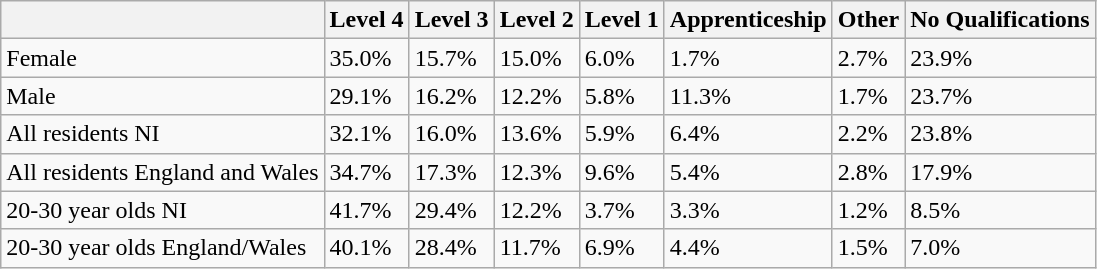<table class="wikitable">
<tr>
<th></th>
<th>Level 4</th>
<th>Level 3</th>
<th>Level 2</th>
<th>Level 1</th>
<th>Apprenticeship</th>
<th>Other</th>
<th>No Qualifications</th>
</tr>
<tr>
<td>Female</td>
<td>35.0%</td>
<td>15.7%</td>
<td>15.0%</td>
<td>6.0%</td>
<td>1.7%</td>
<td>2.7%</td>
<td>23.9%</td>
</tr>
<tr>
<td>Male</td>
<td>29.1%</td>
<td>16.2%</td>
<td>12.2%</td>
<td>5.8%</td>
<td>11.3%</td>
<td>1.7%</td>
<td>23.7%</td>
</tr>
<tr>
<td>All residents NI</td>
<td>32.1%</td>
<td>16.0%</td>
<td>13.6%</td>
<td>5.9%</td>
<td>6.4%</td>
<td>2.2%</td>
<td>23.8%</td>
</tr>
<tr>
<td>All residents England and Wales</td>
<td>34.7%</td>
<td>17.3%</td>
<td>12.3%</td>
<td>9.6%</td>
<td>5.4%</td>
<td>2.8%</td>
<td>17.9%</td>
</tr>
<tr>
<td>20-30 year olds NI</td>
<td>41.7%</td>
<td>29.4%</td>
<td>12.2%</td>
<td>3.7%</td>
<td>3.3%</td>
<td>1.2%</td>
<td>8.5%</td>
</tr>
<tr>
<td>20-30 year olds England/Wales</td>
<td>40.1%</td>
<td>28.4%</td>
<td>11.7%</td>
<td>6.9%</td>
<td>4.4%</td>
<td>1.5%</td>
<td>7.0%</td>
</tr>
</table>
